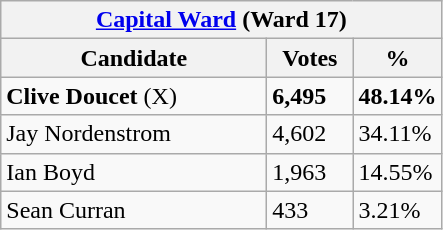<table class="wikitable">
<tr>
<th colspan="3"><a href='#'>Capital Ward</a> (Ward 17)</th>
</tr>
<tr>
<th style="width: 170px">Candidate</th>
<th style="width: 50px">Votes</th>
<th style="width: 40px">%</th>
</tr>
<tr>
<td><strong>Clive Doucet</strong> (X)</td>
<td><strong>6,495</strong></td>
<td><strong>48.14%</strong></td>
</tr>
<tr>
<td>Jay Nordenstrom</td>
<td>4,602</td>
<td>34.11%</td>
</tr>
<tr>
<td>Ian Boyd</td>
<td>1,963</td>
<td>14.55%</td>
</tr>
<tr>
<td>Sean Curran</td>
<td>433</td>
<td>3.21%</td>
</tr>
</table>
